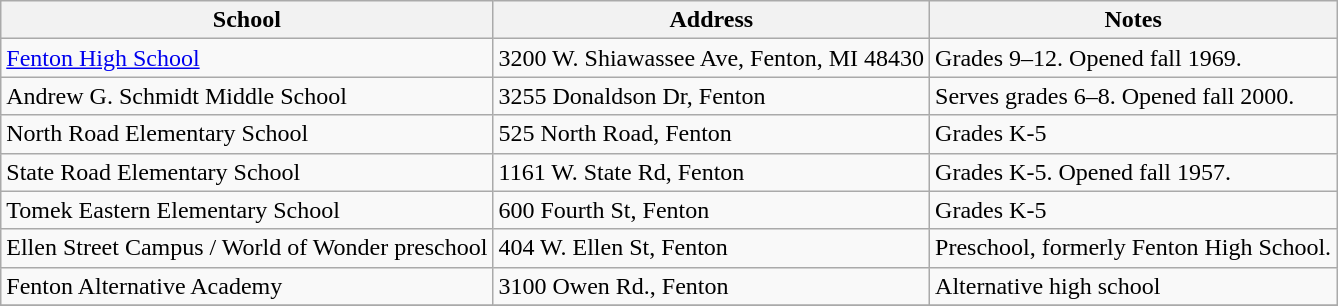<table class="wikitable">
<tr>
<th>School</th>
<th>Address</th>
<th>Notes</th>
</tr>
<tr>
<td><a href='#'>Fenton High School</a></td>
<td>3200 W. Shiawassee Ave, Fenton, MI 48430</td>
<td>Grades 9–12. Opened fall 1969.</td>
</tr>
<tr>
<td>Andrew G. Schmidt Middle School</td>
<td>3255 Donaldson Dr, Fenton</td>
<td>Serves grades 6–8. Opened fall 2000.</td>
</tr>
<tr>
<td>North Road Elementary School</td>
<td>525 North Road, Fenton</td>
<td>Grades K-5</td>
</tr>
<tr>
<td>State Road Elementary School</td>
<td>1161 W. State Rd, Fenton</td>
<td>Grades K-5. Opened fall 1957.</td>
</tr>
<tr>
<td>Tomek Eastern Elementary School</td>
<td>600 Fourth St, Fenton</td>
<td>Grades K-5</td>
</tr>
<tr>
<td>Ellen Street Campus / World of Wonder preschool</td>
<td>404 W. Ellen St, Fenton</td>
<td>Preschool, formerly Fenton High School.</td>
</tr>
<tr>
<td>Fenton Alternative Academy</td>
<td>3100 Owen Rd., Fenton</td>
<td>Alternative high school</td>
</tr>
<tr>
</tr>
</table>
